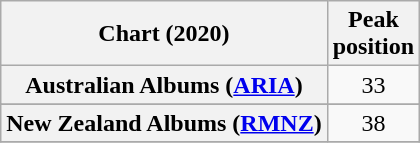<table class="wikitable sortable plainrowheaders" style="text-align:center">
<tr>
<th scope="col">Chart (2020)</th>
<th scope="col">Peak<br>position</th>
</tr>
<tr>
<th scope="row">Australian Albums (<a href='#'>ARIA</a>)</th>
<td>33</td>
</tr>
<tr>
</tr>
<tr>
</tr>
<tr>
</tr>
<tr>
<th scope="row">New Zealand Albums (<a href='#'>RMNZ</a>)</th>
<td>38</td>
</tr>
<tr>
</tr>
</table>
